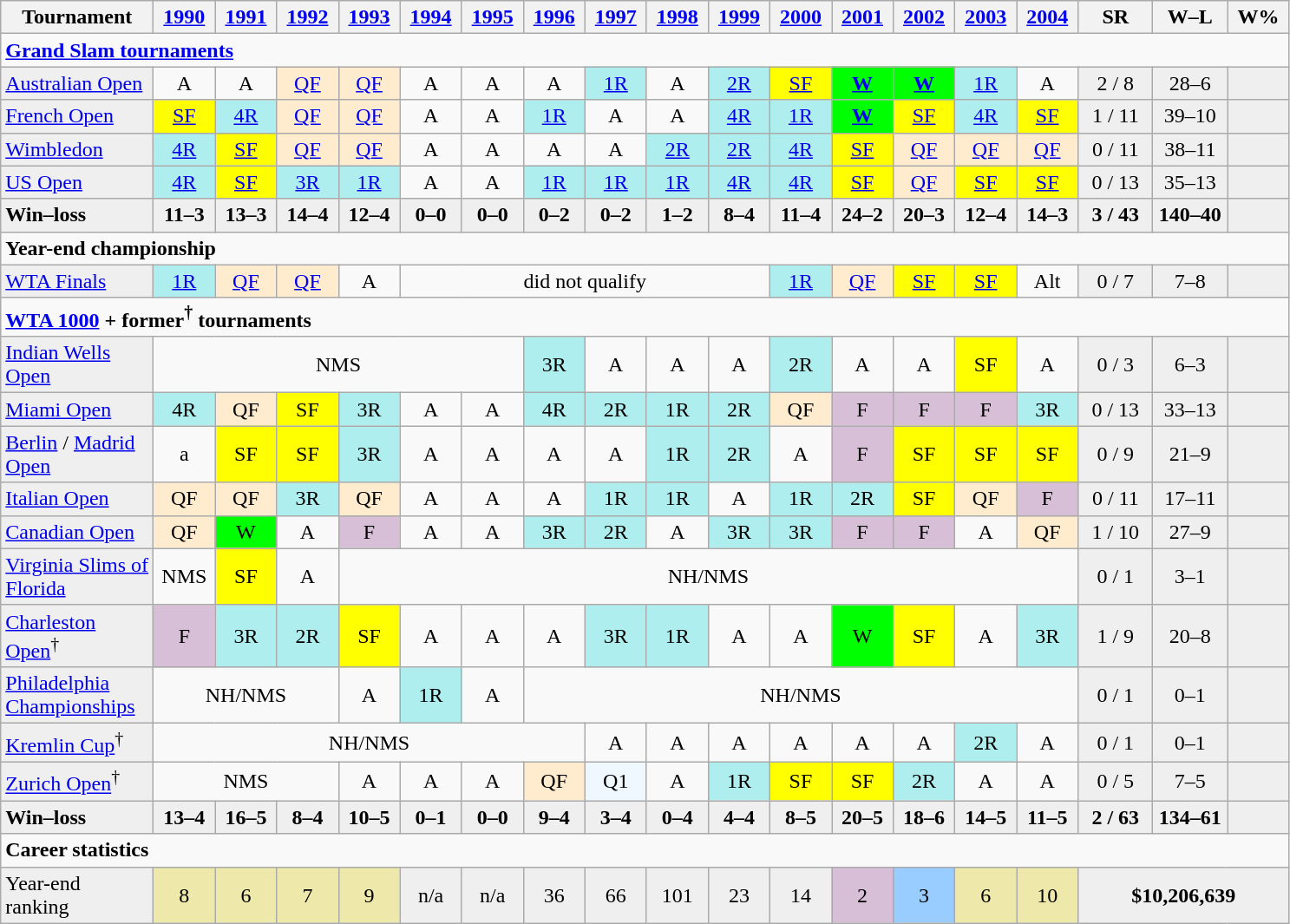<table class="wikitable nowrap" style="text-align:center;">
<tr>
<th width="110">Tournament</th>
<th width="40"><a href='#'>1990</a></th>
<th width="40"><a href='#'>1991</a></th>
<th width="40"><a href='#'>1992</a></th>
<th width="40"><a href='#'>1993</a></th>
<th width="40"><a href='#'>1994</a></th>
<th width="40"><a href='#'>1995</a></th>
<th width="40"><a href='#'>1996</a></th>
<th width="40"><a href='#'>1997</a></th>
<th width="40"><a href='#'>1998</a></th>
<th width="40"><a href='#'>1999</a></th>
<th width="40"><a href='#'>2000</a></th>
<th width="40"><a href='#'>2001</a></th>
<th width="40"><a href='#'>2002</a></th>
<th width="40"><a href='#'>2003</a></th>
<th width="40"><a href='#'>2004</a></th>
<th width="50">SR</th>
<th width="50">W–L</th>
<th width="40">W%</th>
</tr>
<tr>
<td colspan="19" align="left"><strong><a href='#'>Grand Slam tournaments</a></strong></td>
</tr>
<tr>
<td align="left" bgcolor=efefef><a href='#'>Australian Open</a></td>
<td>A</td>
<td>A</td>
<td bgcolor="ffebcd"><a href='#'>QF</a></td>
<td bgcolor="ffebcd"><a href='#'>QF</a></td>
<td>A</td>
<td>A</td>
<td>A</td>
<td bgcolor="afeeee"><a href='#'>1R</a></td>
<td>A</td>
<td bgcolor="afeeee"><a href='#'>2R</a></td>
<td bgcolor="yellow"><a href='#'>SF</a></td>
<td bgcolor="lime"><strong><a href='#'>W</a></strong></td>
<td bgcolor="lime"><strong><a href='#'>W</a></strong></td>
<td bgcolor="afeeee"><a href='#'>1R</a></td>
<td>A</td>
<td bgcolor=efefef>2 / 8</td>
<td bgcolor=efefef>28–6</td>
<td bgcolor=efefef></td>
</tr>
<tr>
<td align="left" bgcolor=efefef><a href='#'>French Open</a></td>
<td bgcolor="yellow"><a href='#'>SF</a></td>
<td bgcolor="afeeee"><a href='#'>4R</a></td>
<td bgcolor="ffebcd"><a href='#'>QF</a></td>
<td bgcolor="ffebcd"><a href='#'>QF</a></td>
<td>A</td>
<td>A</td>
<td bgcolor="afeeee"><a href='#'>1R</a></td>
<td>A</td>
<td>A</td>
<td bgcolor="afeeee"><a href='#'>4R</a></td>
<td bgcolor="afeeee"><a href='#'>1R</a></td>
<td bgcolor="lime"><strong><a href='#'>W</a></strong></td>
<td bgcolor="yellow"><a href='#'>SF</a></td>
<td bgcolor="afeeee"><a href='#'>4R</a></td>
<td bgcolor="yellow"><a href='#'>SF</a></td>
<td bgcolor=efefef>1 / 11</td>
<td bgcolor=efefef>39–10</td>
<td bgcolor=efefef></td>
</tr>
<tr>
<td align="left" bgcolor=efefef><a href='#'>Wimbledon</a></td>
<td bgcolor="afeeee"><a href='#'>4R</a></td>
<td bgcolor="yellow"><a href='#'>SF</a></td>
<td bgcolor="ffebcd"><a href='#'>QF</a></td>
<td bgcolor="ffebcd"><a href='#'>QF</a></td>
<td>A</td>
<td>A</td>
<td>A</td>
<td>A</td>
<td bgcolor="afeeee"><a href='#'>2R</a></td>
<td bgcolor="afeeee"><a href='#'>2R</a></td>
<td bgcolor="afeeee"><a href='#'>4R</a></td>
<td bgcolor="yellow"><a href='#'>SF</a></td>
<td bgcolor="ffebcd"><a href='#'>QF</a></td>
<td bgcolor="ffebcd"><a href='#'>QF</a></td>
<td bgcolor="ffebcd"><a href='#'>QF</a></td>
<td bgcolor=efefef>0 / 11</td>
<td bgcolor=efefef>38–11</td>
<td bgcolor=efefef></td>
</tr>
<tr>
<td align="left" bgcolor=efefef><a href='#'>US Open</a></td>
<td bgcolor="afeeee"><a href='#'>4R</a></td>
<td bgcolor="yellow"><a href='#'>SF</a></td>
<td bgcolor="afeeee"><a href='#'>3R</a></td>
<td bgcolor="afeeee"><a href='#'>1R</a></td>
<td>A</td>
<td>A</td>
<td bgcolor="afeeee"><a href='#'>1R</a></td>
<td bgcolor="afeeee"><a href='#'>1R</a></td>
<td bgcolor="afeeee"><a href='#'>1R</a></td>
<td bgcolor="afeeee"><a href='#'>4R</a></td>
<td bgcolor="afeeee"><a href='#'>4R</a></td>
<td bgcolor="yellow"><a href='#'>SF</a></td>
<td bgcolor="ffebcd"><a href='#'>QF</a></td>
<td bgcolor="yellow"><a href='#'>SF</a></td>
<td bgcolor="yellow"><a href='#'>SF</a></td>
<td bgcolor=efefef>0 / 13</td>
<td bgcolor=efefef>35–13</td>
<td bgcolor=efefef></td>
</tr>
<tr style=background:#efefef;font-weight:bold>
<td align="left"><strong>Win–loss</strong></td>
<td>11–3</td>
<td>13–3</td>
<td>14–4</td>
<td>12–4</td>
<td>0–0</td>
<td>0–0</td>
<td>0–2</td>
<td>0–2</td>
<td>1–2</td>
<td>8–4</td>
<td>11–4</td>
<td>24–2</td>
<td>20–3</td>
<td>12–4</td>
<td>14–3</td>
<td>3 / 43</td>
<td>140–40</td>
<td></td>
</tr>
<tr>
<td colspan="19" align="left"><strong>Year-end championship</strong></td>
</tr>
<tr>
<td align="left" bgcolor=efefef><a href='#'>WTA Finals</a></td>
<td align="center" style="background:#afeeee;"><a href='#'>1R</a></td>
<td align="center" style="background:#ffebcd;"><a href='#'>QF</a></td>
<td align="center" style="background:#ffebcd;"><a href='#'>QF</a></td>
<td align="center">A</td>
<td colspan="6" align="center">did not qualify</td>
<td align="center" style="background:#afeeee;"><a href='#'>1R</a></td>
<td align="center" style="background:#ffebcd;"><a href='#'>QF</a></td>
<td align="center" style="background:yellow;"><a href='#'>SF</a></td>
<td align="center" style="background:yellow;"><a href='#'>SF</a></td>
<td align="center">Alt</td>
<td bgcolor=efefef>0 / 7</td>
<td bgcolor=efefef>7–8</td>
<td bgcolor=efefef></td>
</tr>
<tr>
<td colspan="19" align=left><strong><a href='#'>WTA 1000</a> + former<sup>†</sup> tournaments</strong></td>
</tr>
<tr>
<td align="left" bgcolor=efefef><a href='#'>Indian Wells Open</a></td>
<td colspan="6">NMS</td>
<td bgcolor=afeeee>3R</td>
<td>A</td>
<td>A</td>
<td>A</td>
<td bgcolor=afeeee>2R</td>
<td>A</td>
<td>A</td>
<td bgcolor=yellow>SF</td>
<td>A</td>
<td bgcolor=efefef>0 / 3</td>
<td bgcolor=efefef>6–3</td>
<td bgcolor=efefef></td>
</tr>
<tr>
<td align="left" bgcolor=efefef><a href='#'>Miami Open</a></td>
<td bgcolor=afeeee>4R</td>
<td bgcolor=ffebcd>QF</td>
<td bgcolor=yellow>SF</td>
<td bgcolor=afeeee>3R</td>
<td>A</td>
<td>A</td>
<td bgcolor=afeeee>4R</td>
<td bgcolor=afeeee>2R</td>
<td bgcolor=afeeee>1R</td>
<td bgcolor=afeeee>2R</td>
<td bgcolor=ffebcd>QF</td>
<td bgcolor=thistle>F</td>
<td bgcolor=thistle>F</td>
<td bgcolor=thistle>F</td>
<td bgcolor=afeeee>3R</td>
<td bgcolor=efefef>0 / 13</td>
<td bgcolor=efefef>33–13</td>
<td bgcolor=efefef></td>
</tr>
<tr>
<td align="left" bgcolor=efefef><a href='#'>Berlin</a> / <a href='#'>Madrid Open</a></td>
<td>a</td>
<td bgcolor=yellow>SF</td>
<td bgcolor=yellow>SF</td>
<td bgcolor=afeeee>3R</td>
<td>A</td>
<td>A</td>
<td>A</td>
<td>A</td>
<td bgcolor=afeeee>1R</td>
<td bgcolor=afeeee>2R</td>
<td>A</td>
<td bgcolor=thistle>F</td>
<td bgcolor=yellow>SF</td>
<td bgcolor=yellow>SF</td>
<td bgcolor=yellow>SF</td>
<td bgcolor=efefef>0 / 9</td>
<td bgcolor=efefef>21–9</td>
<td bgcolor=efefef></td>
</tr>
<tr>
<td align="left" bgcolor=efefef><a href='#'>Italian Open</a></td>
<td bgcolor=ffebcd>QF</td>
<td bgcolor=ffebcd>QF</td>
<td bgcolor=afeeee>3R</td>
<td bgcolor=ffebcd>QF</td>
<td>A</td>
<td>A</td>
<td>A</td>
<td bgcolor=afeeee>1R</td>
<td bgcolor=afeeee>1R</td>
<td>A</td>
<td bgcolor=afeeee>1R</td>
<td bgcolor=afeeee>2R</td>
<td bgcolor=yellow>SF</td>
<td bgcolor=ffebcd>QF</td>
<td bgcolor=thistle>F</td>
<td bgcolor=efefef>0 / 11</td>
<td bgcolor=efefef>17–11</td>
<td bgcolor=efefef></td>
</tr>
<tr>
<td align="left" bgcolor=efefef><a href='#'>Canadian Open</a></td>
<td bgcolor=ffebcd>QF</td>
<td bgcolor=lime>W</td>
<td>A</td>
<td bgcolor=thistle>F</td>
<td>A</td>
<td>A</td>
<td bgcolor=afeeee>3R</td>
<td bgcolor=afeeee>2R</td>
<td>A</td>
<td bgcolor=afeeee>3R</td>
<td bgcolor=afeeee>3R</td>
<td bgcolor=thistle>F</td>
<td bgcolor=thistle>F</td>
<td>A</td>
<td bgcolor=ffebcd>QF</td>
<td bgcolor=efefef>1 / 10</td>
<td bgcolor=efefef>27–9</td>
<td bgcolor=efefef></td>
</tr>
<tr>
<td align="left" bgcolor=efefef><a href='#'>Virginia Slims of Florida</a></td>
<td>NMS</td>
<td bgcolor=yellow>SF</td>
<td>A</td>
<td colspan="12">NH/NMS</td>
<td bgcolor=efefef>0 / 1</td>
<td bgcolor=efefef>3–1</td>
<td bgcolor=efefef></td>
</tr>
<tr>
<td align="left" bgcolor=efefef><a href='#'>Charleston Open</a><sup>†</sup></td>
<td bgcolor=thistle>F</td>
<td bgcolor=afeeee>3R</td>
<td bgcolor=afeeee>2R</td>
<td bgcolor=yellow>SF</td>
<td>A</td>
<td>A</td>
<td>A</td>
<td bgcolor=afeeee>3R</td>
<td bgcolor=afeeee>1R</td>
<td>A</td>
<td>A</td>
<td bgcolor=lime>W</td>
<td bgcolor=yellow>SF</td>
<td>A</td>
<td bgcolor=afeeee>3R</td>
<td bgcolor=efefef>1 / 9</td>
<td bgcolor=efefef>20–8</td>
<td bgcolor=efefef></td>
</tr>
<tr>
<td align="left" bgcolor=efefef><a href='#'>Philadelphia Championships</a></td>
<td colspan="3">NH/NMS</td>
<td>A</td>
<td bgcolor=afeeee>1R</td>
<td>A</td>
<td colspan="9">NH/NMS</td>
<td bgcolor=efefef>0 / 1</td>
<td bgcolor=efefef>0–1</td>
<td bgcolor=efefef></td>
</tr>
<tr>
<td align="left" bgcolor=efefef><a href='#'>Kremlin Cup</a><sup>†</sup></td>
<td colspan="7">NH/NMS</td>
<td>A</td>
<td>A</td>
<td>A</td>
<td>A</td>
<td>A</td>
<td>A</td>
<td bgcolor=afeeee>2R</td>
<td>A</td>
<td bgcolor=efefef>0 / 1</td>
<td bgcolor=efefef>0–1</td>
<td bgcolor=efefef></td>
</tr>
<tr>
<td align="left" bgcolor=efefef><a href='#'>Zurich Open</a><sup>†</sup></td>
<td colspan="3">NMS</td>
<td>A</td>
<td>A</td>
<td>A</td>
<td bgcolor=ffebcd>QF</td>
<td bgcolor=f0f8ff>Q1</td>
<td>A</td>
<td bgcolor=afeeee>1R</td>
<td bgcolor=yellow>SF</td>
<td bgcolor=yellow>SF</td>
<td bgcolor=afeeee>2R</td>
<td>A</td>
<td>A</td>
<td bgcolor=efefef>0 / 5</td>
<td bgcolor=efefef>7–5</td>
<td bgcolor=efefef></td>
</tr>
<tr style=background:#efefef;font-weight:bold>
<td align="left"><strong>Win–loss</strong></td>
<td>13–4</td>
<td>16–5</td>
<td>8–4</td>
<td>10–5</td>
<td>0–1</td>
<td>0–0</td>
<td>9–4</td>
<td>3–4</td>
<td>0–4</td>
<td>4–4</td>
<td>8–5</td>
<td>20–5</td>
<td>18–6</td>
<td>14–5</td>
<td>11–5</td>
<td>2 / 63</td>
<td>134–61</td>
<td></td>
</tr>
<tr>
<td colspan="19" align="left"><strong>Career statistics</strong></td>
</tr>
<tr bgcolor=efefef>
<td align="left">Year-end ranking</td>
<td align="center" style="background:#EEE8AA;">8</td>
<td align="center" style="background:#EEE8AA;">6</td>
<td align="center" style="background:#EEE8AA;">7</td>
<td align="center" style="background:#EEE8AA;">9</td>
<td align="center">n/a</td>
<td align="center">n/a</td>
<td align="center">36</td>
<td align="center">66</td>
<td align="center">101</td>
<td align="center">23</td>
<td align="center">14</td>
<td align="center" style="background:#D8BFD8;">2</td>
<td align="center" style="background:#99CCFF;">3</td>
<td align="center" style="background:#EEE8AA;">6</td>
<td align="center" style="background:#EEE8AA;">10</td>
<td colspan="3" style="background:#EFEFEF;"><strong>$10,206,639</strong></td>
</tr>
</table>
